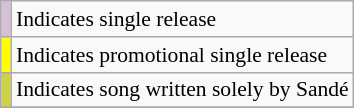<table class="wikitable" style="font-size:90%;">
<tr>
<td style="background-color:#D8BFD8"> </td>
<td>Indicates single release</td>
</tr>
<tr>
<td style="background-color:#ffff00"></td>
<td>Indicates promotional single release</td>
</tr>
<tr>
<td style="background-color:#ced343"></td>
<td>Indicates song written solely by Sandé</td>
</tr>
<tr>
</tr>
</table>
